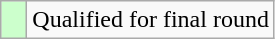<table class="wikitable">
<tr>
<td style="width:10px; background:#cfc"></td>
<td>Qualified for final round</td>
</tr>
</table>
